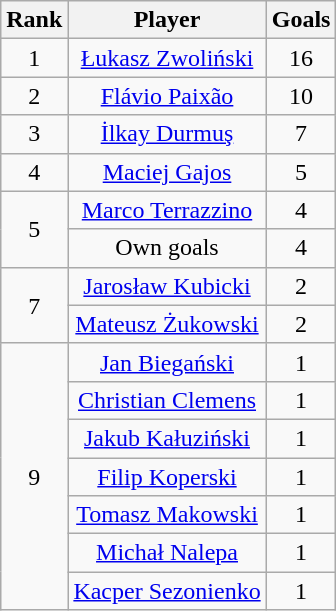<table class="wikitable" style="text-align: center">
<tr>
<th>Rank</th>
<th>Player</th>
<th>Goals</th>
</tr>
<tr>
<td>1</td>
<td><a href='#'>Łukasz Zwoliński</a></td>
<td>16</td>
</tr>
<tr>
<td>2</td>
<td><a href='#'>Flávio Paixão</a></td>
<td>10</td>
</tr>
<tr>
<td>3</td>
<td><a href='#'>İlkay Durmuş</a></td>
<td>7</td>
</tr>
<tr>
<td>4</td>
<td><a href='#'>Maciej Gajos</a></td>
<td>5</td>
</tr>
<tr>
<td rowspan=2>5</td>
<td><a href='#'>Marco Terrazzino</a></td>
<td>4</td>
</tr>
<tr>
<td>Own goals</td>
<td>4</td>
</tr>
<tr>
<td rowspan=2>7</td>
<td><a href='#'>Jarosław Kubicki</a></td>
<td>2</td>
</tr>
<tr>
<td><a href='#'>Mateusz Żukowski</a></td>
<td>2</td>
</tr>
<tr>
<td rowspan=7>9</td>
<td><a href='#'>Jan Biegański</a></td>
<td>1</td>
</tr>
<tr>
<td><a href='#'>Christian Clemens</a></td>
<td>1</td>
</tr>
<tr>
<td><a href='#'>Jakub Kałuziński</a></td>
<td>1</td>
</tr>
<tr>
<td><a href='#'>Filip Koperski</a></td>
<td>1</td>
</tr>
<tr>
<td><a href='#'>Tomasz Makowski</a></td>
<td>1</td>
</tr>
<tr>
<td><a href='#'>Michał Nalepa</a></td>
<td>1</td>
</tr>
<tr>
<td><a href='#'>Kacper Sezonienko</a></td>
<td>1</td>
</tr>
</table>
